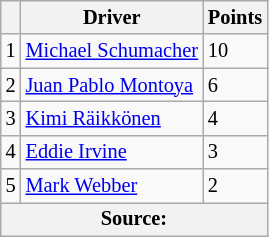<table class="wikitable" style="font-size: 85%;">
<tr>
<th scope="col"></th>
<th scope="col">Driver</th>
<th scope="col">Points</th>
</tr>
<tr>
<td align="center">1</td>
<td> <a href='#'>Michael Schumacher</a></td>
<td>10</td>
</tr>
<tr>
<td align="center">2</td>
<td> <a href='#'>Juan Pablo Montoya</a></td>
<td>6</td>
</tr>
<tr>
<td align="center">3</td>
<td> <a href='#'>Kimi Räikkönen</a></td>
<td>4</td>
</tr>
<tr>
<td align="center">4</td>
<td> <a href='#'>Eddie Irvine</a></td>
<td>3</td>
</tr>
<tr>
<td align="center">5</td>
<td> <a href='#'>Mark Webber</a></td>
<td>2</td>
</tr>
<tr>
<th colspan=3>Source:</th>
</tr>
</table>
